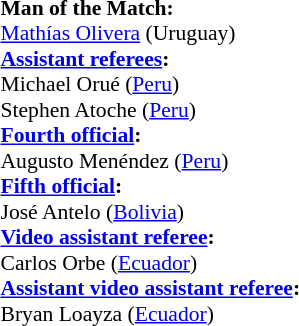<table width=50% style="font-size:90%">
<tr>
<td><br><strong>Man of the Match:</strong>
<br><a href='#'>Mathías Olivera</a> (Uruguay)<br><strong><a href='#'>Assistant referees</a>:</strong>
<br>Michael Orué (<a href='#'>Peru</a>)
<br>Stephen Atoche (<a href='#'>Peru</a>)
<br><strong><a href='#'>Fourth official</a>:</strong>
<br>Augusto Menéndez (<a href='#'>Peru</a>)
<br><strong><a href='#'>Fifth official</a>:</strong>
<br>José Antelo (<a href='#'>Bolivia</a>)
<br><strong><a href='#'>Video assistant referee</a>:</strong>
<br>Carlos Orbe (<a href='#'>Ecuador</a>)
<br><strong><a href='#'>Assistant video assistant referee</a>:</strong>
<br>Bryan Loayza (<a href='#'>Ecuador</a>)</td>
</tr>
</table>
